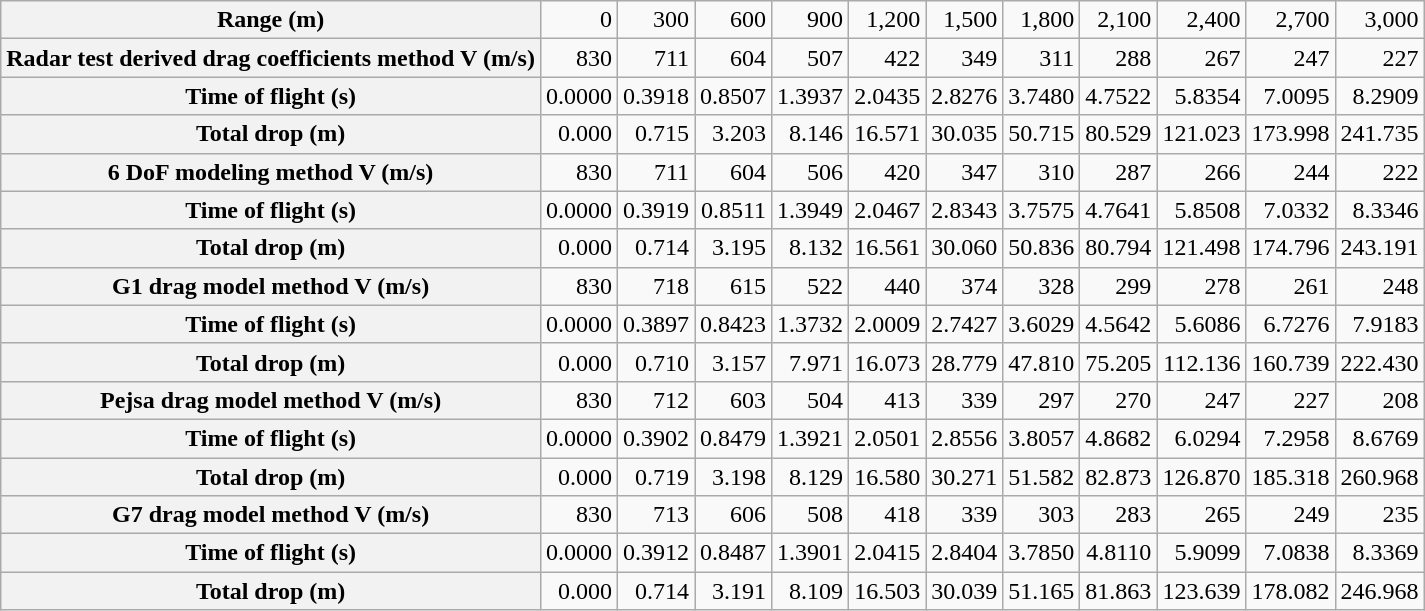<table class="wikitable" style="text-align:right;">
<tr>
<th>Range (m)</th>
<td>0</td>
<td>300</td>
<td>600</td>
<td>900</td>
<td>1,200</td>
<td>1,500</td>
<td>1,800</td>
<td>2,100</td>
<td>2,400</td>
<td>2,700</td>
<td>3,000</td>
</tr>
<tr>
<th>Radar test derived drag coefficients method V (m/s)</th>
<td>830</td>
<td>711</td>
<td>604</td>
<td>507</td>
<td>422</td>
<td>349</td>
<td>311</td>
<td>288</td>
<td>267</td>
<td>247</td>
<td>227</td>
</tr>
<tr>
<th>Time of flight (s)</th>
<td>0.0000</td>
<td>0.3918</td>
<td>0.8507</td>
<td>1.3937</td>
<td>2.0435</td>
<td>2.8276</td>
<td>3.7480</td>
<td>4.7522</td>
<td>5.8354</td>
<td>7.0095</td>
<td>8.2909</td>
</tr>
<tr>
<th>Total drop (m)</th>
<td>0.000</td>
<td>0.715</td>
<td>3.203</td>
<td>8.146</td>
<td>16.571</td>
<td>30.035</td>
<td>50.715</td>
<td>80.529</td>
<td>121.023</td>
<td>173.998</td>
<td>241.735</td>
</tr>
<tr>
<th>6 DoF modeling method V (m/s)</th>
<td>830</td>
<td>711</td>
<td>604</td>
<td>506</td>
<td>420</td>
<td>347</td>
<td>310</td>
<td>287</td>
<td>266</td>
<td>244</td>
<td>222</td>
</tr>
<tr>
<th>Time of flight (s)</th>
<td>0.0000</td>
<td>0.3919</td>
<td>0.8511</td>
<td>1.3949</td>
<td>2.0467</td>
<td>2.8343</td>
<td>3.7575</td>
<td>4.7641</td>
<td>5.8508</td>
<td>7.0332</td>
<td>8.3346</td>
</tr>
<tr>
<th>Total drop (m)</th>
<td>0.000</td>
<td>0.714</td>
<td>3.195</td>
<td>8.132</td>
<td>16.561</td>
<td>30.060</td>
<td>50.836</td>
<td>80.794</td>
<td>121.498</td>
<td>174.796</td>
<td>243.191</td>
</tr>
<tr>
<th>G1 drag model method V (m/s)</th>
<td>830</td>
<td>718</td>
<td>615</td>
<td>522</td>
<td>440</td>
<td>374</td>
<td>328</td>
<td>299</td>
<td>278</td>
<td>261</td>
<td>248</td>
</tr>
<tr>
<th>Time of flight (s)</th>
<td>0.0000</td>
<td>0.3897</td>
<td>0.8423</td>
<td>1.3732</td>
<td>2.0009</td>
<td>2.7427</td>
<td>3.6029</td>
<td>4.5642</td>
<td>5.6086</td>
<td>6.7276</td>
<td>7.9183</td>
</tr>
<tr>
<th>Total drop (m)</th>
<td>0.000</td>
<td>0.710</td>
<td>3.157</td>
<td>7.971</td>
<td>16.073</td>
<td>28.779</td>
<td>47.810</td>
<td>75.205</td>
<td>112.136</td>
<td>160.739</td>
<td>222.430</td>
</tr>
<tr>
<th>Pejsa drag model method V (m/s)</th>
<td>830</td>
<td>712</td>
<td>603</td>
<td>504</td>
<td>413</td>
<td>339</td>
<td>297</td>
<td>270</td>
<td>247</td>
<td>227</td>
<td>208</td>
</tr>
<tr>
<th>Time of flight (s)</th>
<td>0.0000</td>
<td>0.3902</td>
<td>0.8479</td>
<td>1.3921</td>
<td>2.0501</td>
<td>2.8556</td>
<td>3.8057</td>
<td>4.8682</td>
<td>6.0294</td>
<td>7.2958</td>
<td>8.6769</td>
</tr>
<tr>
<th>Total drop (m)</th>
<td>0.000</td>
<td>0.719</td>
<td>3.198</td>
<td>8.129</td>
<td>16.580</td>
<td>30.271</td>
<td>51.582</td>
<td>82.873</td>
<td>126.870</td>
<td>185.318</td>
<td>260.968</td>
</tr>
<tr>
<th>G7 drag model method V (m/s)</th>
<td>830</td>
<td>713</td>
<td>606</td>
<td>508</td>
<td>418</td>
<td>339</td>
<td>303</td>
<td>283</td>
<td>265</td>
<td>249</td>
<td>235</td>
</tr>
<tr>
<th>Time of flight (s)</th>
<td>0.0000</td>
<td>0.3912</td>
<td>0.8487</td>
<td>1.3901</td>
<td>2.0415</td>
<td>2.8404</td>
<td>3.7850</td>
<td>4.8110</td>
<td>5.9099</td>
<td>7.0838</td>
<td>8.3369</td>
</tr>
<tr>
<th>Total drop (m)</th>
<td>0.000</td>
<td>0.714</td>
<td>3.191</td>
<td>8.109</td>
<td>16.503</td>
<td>30.039</td>
<td>51.165</td>
<td>81.863</td>
<td>123.639</td>
<td>178.082</td>
<td>246.968</td>
</tr>
</table>
